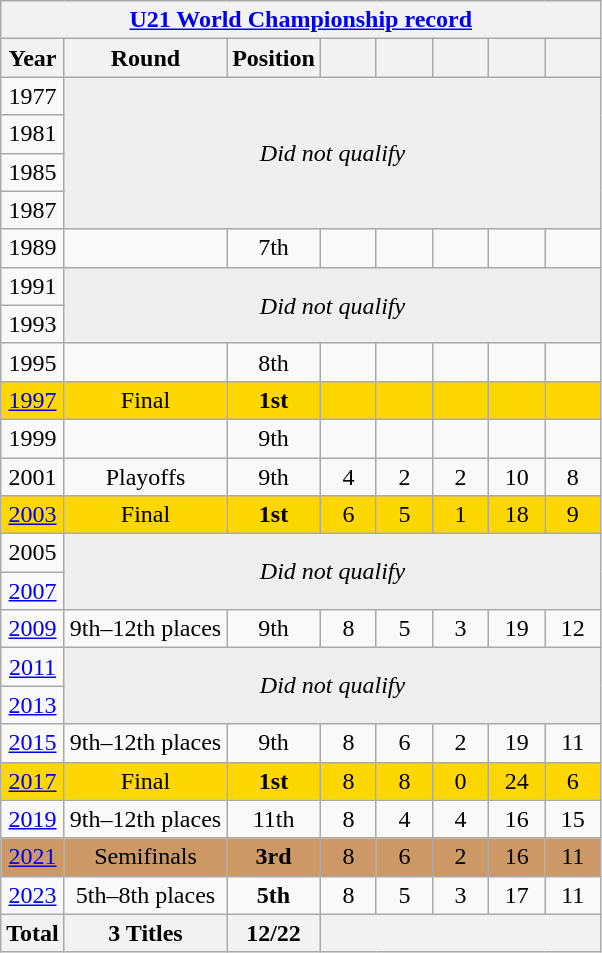<table class="wikitable" style="text-align: center;">
<tr>
<th colspan=8><a href='#'>U21 World Championship record</a></th>
</tr>
<tr>
<th>Year</th>
<th>Round</th>
<th>Position</th>
<th width=30></th>
<th width=30></th>
<th width=30></th>
<th width=30></th>
<th width=30></th>
</tr>
<tr>
<td> 1977</td>
<td colspan=7 rowspan=4 bgcolor=#EFEFEF><em>Did not qualify</em></td>
</tr>
<tr>
<td> 1981</td>
</tr>
<tr>
<td> 1985</td>
</tr>
<tr>
<td> 1987</td>
</tr>
<tr>
<td> 1989</td>
<td></td>
<td>7th</td>
<td></td>
<td></td>
<td></td>
<td></td>
<td></td>
</tr>
<tr>
<td> 1991</td>
<td colspan=7 rowspan=2 bgcolor=#EFEFEF><em>Did not qualify</em></td>
</tr>
<tr>
<td> 1993</td>
</tr>
<tr>
<td> 1995</td>
<td></td>
<td>8th</td>
<td></td>
<td></td>
<td></td>
<td></td>
<td></td>
</tr>
<tr bgcolor=gold>
<td> <a href='#'>1997</a></td>
<td>Final</td>
<td><strong>1st</strong></td>
<td></td>
<td></td>
<td></td>
<td></td>
<td></td>
</tr>
<tr>
<td> 1999</td>
<td></td>
<td>9th</td>
<td></td>
<td></td>
<td></td>
<td></td>
<td></td>
</tr>
<tr>
<td> 2001</td>
<td>Playoffs</td>
<td>9th</td>
<td>4</td>
<td>2</td>
<td>2</td>
<td>10</td>
<td>8</td>
</tr>
<tr bgcolor=gold>
<td> <a href='#'>2003</a></td>
<td>Final</td>
<td><strong>1st</strong></td>
<td>6</td>
<td>5</td>
<td>1</td>
<td>18</td>
<td>9</td>
</tr>
<tr>
<td> 2005</td>
<td colspan=7 rowspan=2 bgcolor=#EFEFEF><em>Did not qualify</em></td>
</tr>
<tr>
<td> <a href='#'>2007</a></td>
</tr>
<tr>
<td> <a href='#'>2009</a></td>
<td>9th–12th places</td>
<td>9th</td>
<td>8</td>
<td>5</td>
<td>3</td>
<td>19</td>
<td>12</td>
</tr>
<tr>
<td> <a href='#'>2011</a></td>
<td colspan=7 rowspan=2 bgcolor=#EFEFEF><em>Did not qualify</em></td>
</tr>
<tr>
<td> <a href='#'>2013</a></td>
</tr>
<tr>
<td> <a href='#'>2015</a></td>
<td>9th–12th places</td>
<td>9th</td>
<td>8</td>
<td>6</td>
<td>2</td>
<td>19</td>
<td>11</td>
</tr>
<tr bgcolor=gold>
<td> <a href='#'>2017</a></td>
<td>Final</td>
<td><strong>1st</strong></td>
<td>8</td>
<td>8</td>
<td>0</td>
<td>24</td>
<td>6</td>
</tr>
<tr>
<td> <a href='#'>2019</a></td>
<td>9th–12th places</td>
<td>11th</td>
<td>8</td>
<td>4</td>
<td>4</td>
<td>16</td>
<td>15</td>
</tr>
<tr bgcolor=#CC9966>
<td> <a href='#'>2021</a></td>
<td>Semifinals</td>
<td><strong>3rd</strong></td>
<td>8</td>
<td>6</td>
<td>2</td>
<td>16</td>
<td>11</td>
</tr>
<tr>
<td> <a href='#'>2023</a></td>
<td>5th–8th places</td>
<td><strong>5th</strong></td>
<td>8</td>
<td>5</td>
<td>3</td>
<td>17</td>
<td>11</td>
</tr>
<tr>
<th>Total</th>
<th>3 Titles</th>
<th>12/22</th>
<th colspan=5></th>
</tr>
</table>
